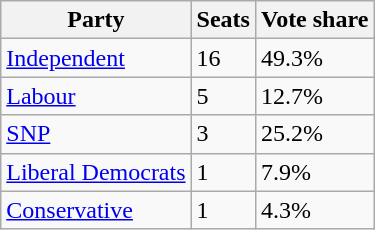<table class="wikitable">
<tr>
<th>Party</th>
<th>Seats</th>
<th>Vote share</th>
</tr>
<tr>
<td><a href='#'>Independent</a></td>
<td>16</td>
<td>49.3%</td>
</tr>
<tr>
<td><a href='#'>Labour</a></td>
<td>5</td>
<td>12.7%</td>
</tr>
<tr>
<td><a href='#'>SNP</a></td>
<td>3</td>
<td>25.2%</td>
</tr>
<tr>
<td><a href='#'>Liberal Democrats</a></td>
<td>1</td>
<td>7.9%</td>
</tr>
<tr>
<td><a href='#'>Conservative</a></td>
<td>1</td>
<td>4.3%</td>
</tr>
</table>
